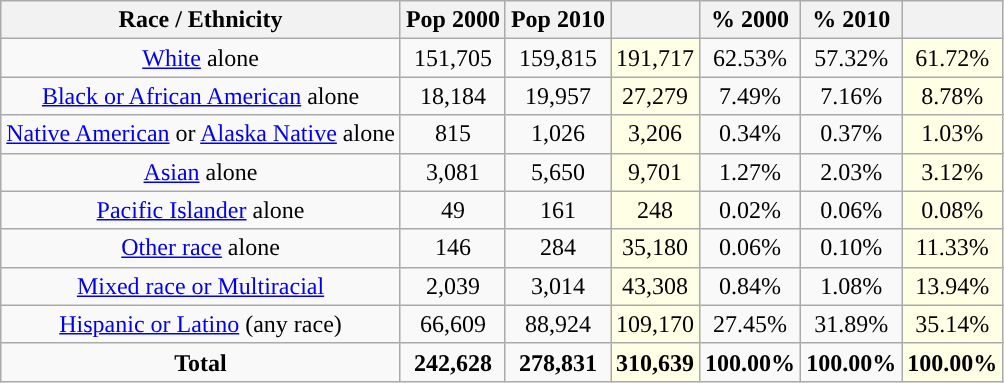<table class="wikitable" style="text-align:center;">
<tr>
<th>Race / Ethnicity</th>
<th>Pop 2000</th>
<th>Pop 2010</th>
<th></th>
<th>% 2000</th>
<th>% 2010</th>
<th></th>
</tr>
<tr>
<td><a href='#'>White</a> alone</td>
<td>151,705</td>
<td>159,815</td>
<td style='background: #ffffe6;'>191,717</td>
<td>62.53%</td>
<td>57.32%</td>
<td style='background: #ffffe6;'>61.72%</td>
</tr>
<tr>
<td><a href='#'>Black or African American</a> alone</td>
<td>18,184</td>
<td>19,957</td>
<td style='background: #ffffe6;'>27,279</td>
<td>7.49%</td>
<td>7.16%</td>
<td style='background: #ffffe6;'>8.78%</td>
</tr>
<tr>
<td><a href='#'>Native American</a> or <a href='#'>Alaska Native</a> alone</td>
<td>815</td>
<td>1,026</td>
<td style='background: #ffffe6;'>3,206</td>
<td>0.34%</td>
<td>0.37%</td>
<td style='background: #ffffe6;'>1.03%</td>
</tr>
<tr>
<td><a href='#'>Asian</a> alone</td>
<td>3,081</td>
<td>5,650</td>
<td style='background: #ffffe6;'>9,701</td>
<td>1.27%</td>
<td>2.03%</td>
<td style='background: #ffffe6;'>3.12%</td>
</tr>
<tr>
<td><a href='#'>Pacific Islander</a> alone</td>
<td>49</td>
<td>161</td>
<td style='background: #ffffe6;'>248</td>
<td>0.02%</td>
<td>0.06%</td>
<td style='background: #ffffe6;'>0.08%</td>
</tr>
<tr>
<td><a href='#'>Other race</a> alone</td>
<td>146</td>
<td>284</td>
<td style='background: #ffffe6;'>35,180</td>
<td>0.06%</td>
<td>0.10%</td>
<td style='background: #ffffe6;'>11.33%</td>
</tr>
<tr>
<td><a href='#'>Mixed race or Multiracial</a></td>
<td>2,039</td>
<td>3,014</td>
<td style='background: #ffffe6;'>43,308</td>
<td>0.84%</td>
<td>1.08%</td>
<td style='background: #ffffe6;'>13.94%</td>
</tr>
<tr>
<td><a href='#'>Hispanic or Latino</a> (any race)</td>
<td>66,609</td>
<td>88,924</td>
<td style='background: #ffffe6;'>109,170</td>
<td>27.45%</td>
<td>31.89%</td>
<td style='background: #ffffe6;'>35.14%</td>
</tr>
<tr>
<td><strong>Total</strong></td>
<td><strong>242,628</strong></td>
<td><strong>278,831</strong></td>
<td style='background: #ffffe6;'><strong>310,639</strong></td>
<td><strong>100.00%</strong></td>
<td><strong>100.00%</strong></td>
<td style='background: #ffffe6;'><strong>100.00%</strong></td>
</tr>
</table>
